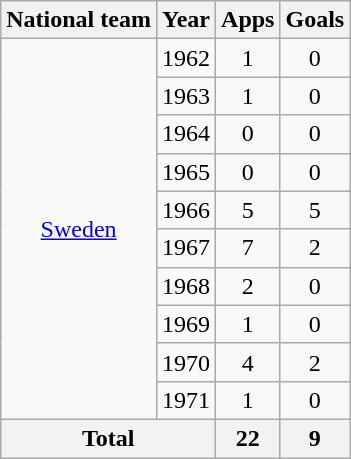<table class="wikitable" style="text-align:center">
<tr>
<th>National team</th>
<th>Year</th>
<th>Apps</th>
<th>Goals</th>
</tr>
<tr>
<td rowspan="10"><a href='#'>Sweden</a></td>
<td>1962</td>
<td>1</td>
<td>0</td>
</tr>
<tr>
<td>1963</td>
<td>1</td>
<td>0</td>
</tr>
<tr>
<td>1964</td>
<td>0</td>
<td>0</td>
</tr>
<tr>
<td>1965</td>
<td>0</td>
<td>0</td>
</tr>
<tr>
<td>1966</td>
<td>5</td>
<td>5</td>
</tr>
<tr>
<td>1967</td>
<td>7</td>
<td>2</td>
</tr>
<tr>
<td>1968</td>
<td>2</td>
<td>0</td>
</tr>
<tr>
<td>1969</td>
<td>1</td>
<td>0</td>
</tr>
<tr>
<td>1970</td>
<td>4</td>
<td>2</td>
</tr>
<tr>
<td>1971</td>
<td>1</td>
<td>0</td>
</tr>
<tr>
<th colspan="2">Total</th>
<th>22</th>
<th>9</th>
</tr>
</table>
